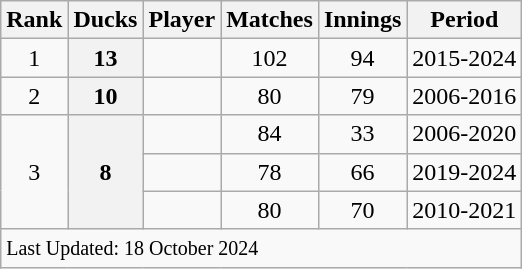<table class="wikitable plainrowheaders sortable">
<tr>
<th scope=col>Rank</th>
<th scope=col>Ducks</th>
<th scope=col>Player</th>
<th scope=col>Matches</th>
<th scope=col>Innings</th>
<th scope=col>Period</th>
</tr>
<tr>
<td align=center>1</td>
<th scope=row style=text-align:center;>13</th>
<td></td>
<td align=center>102</td>
<td align="center">94</td>
<td>2015-2024</td>
</tr>
<tr>
<td align=center>2</td>
<th scope=row style=text-align:center;>10</th>
<td></td>
<td align=center>80</td>
<td align="center">79</td>
<td>2006-2016</td>
</tr>
<tr>
<td rowspan="3" align="center">3</td>
<th rowspan="3" scope="row" style="text-align:center;">8</th>
<td></td>
<td align=center>84</td>
<td align=center>33</td>
<td>2006-2020</td>
</tr>
<tr>
<td></td>
<td align="center">78</td>
<td align="center">66</td>
<td>2019-2024</td>
</tr>
<tr>
<td></td>
<td align=center>80</td>
<td align=center>70</td>
<td>2010-2021</td>
</tr>
<tr class="sortbottom">
<td colspan="6"><small>Last Updated: 18 October 2024</small></td>
</tr>
</table>
